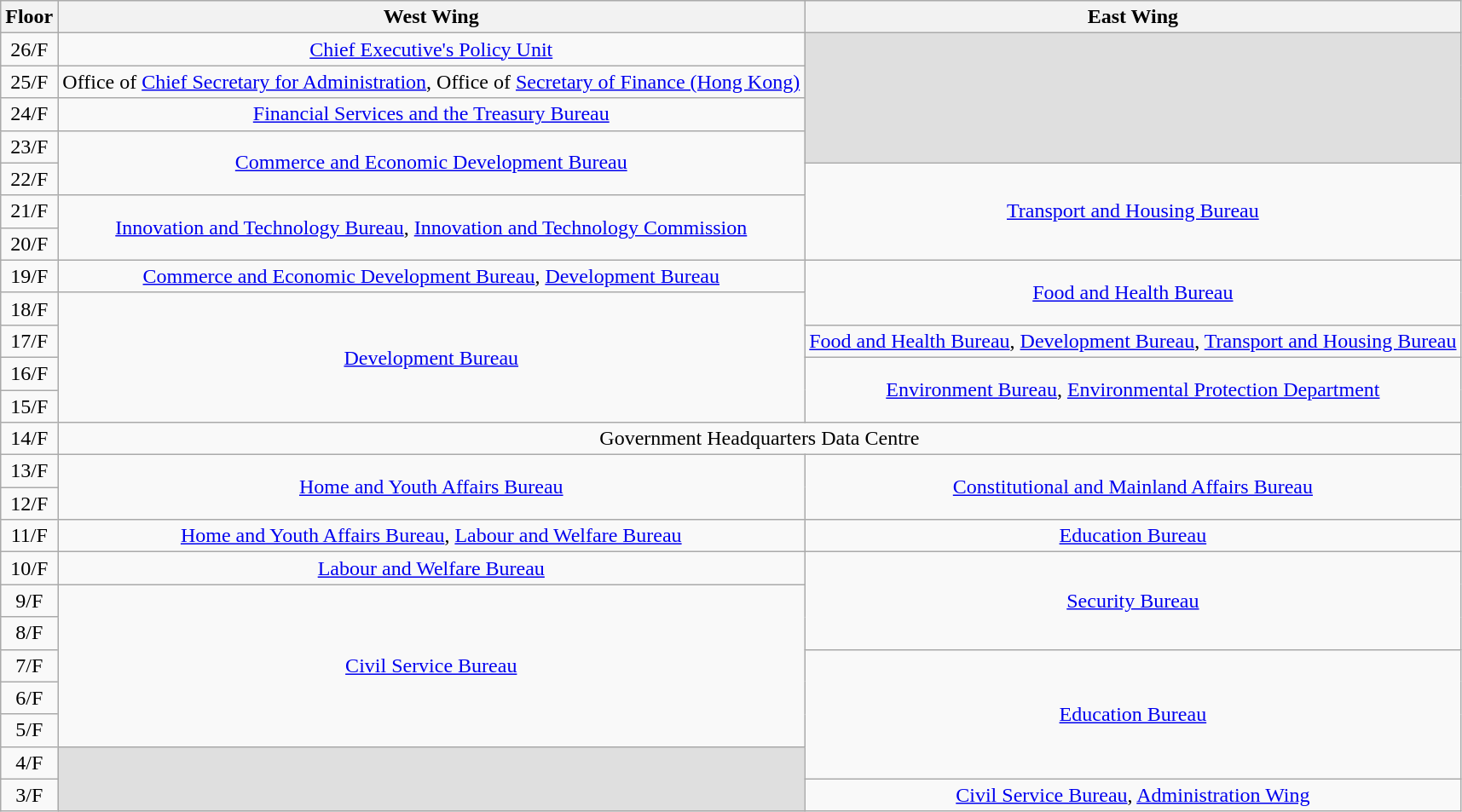<table class="wikitable">
<tr align=center>
<th>Floor</th>
<th>West Wing</th>
<th>East Wing</th>
</tr>
<tr align=center>
<td>26/F</td>
<td><a href='#'>Chief Executive's Policy Unit</a></td>
<td rowspan="4" bgcolor="#DFDFDF"></td>
</tr>
<tr align=center>
<td>25/F</td>
<td>Office of <a href='#'>Chief Secretary for Administration</a>, Office of <a href='#'>Secretary of Finance (Hong Kong)</a></td>
</tr>
<tr align=center>
<td>24/F</td>
<td><a href='#'>Financial Services and the Treasury Bureau</a></td>
</tr>
<tr align=center>
<td>23/F</td>
<td rowspan="2"><a href='#'>Commerce and Economic Development Bureau</a></td>
</tr>
<tr align=center>
<td>22/F</td>
<td rowspan="3"><a href='#'>Transport and Housing Bureau</a></td>
</tr>
<tr align=center>
<td>21/F</td>
<td rowspan="2"><a href='#'>Innovation and Technology Bureau</a>, <a href='#'>Innovation and Technology Commission</a></td>
</tr>
<tr align=center>
<td>20/F</td>
</tr>
<tr align=center>
<td>19/F</td>
<td><a href='#'>Commerce and Economic Development Bureau</a>, <a href='#'>Development Bureau</a></td>
<td rowspan="2"><a href='#'>Food and Health Bureau</a></td>
</tr>
<tr align=center>
<td>18/F</td>
<td rowspan="4"><a href='#'>Development Bureau</a></td>
</tr>
<tr align=center>
<td>17/F</td>
<td><a href='#'>Food and Health Bureau</a>, <a href='#'>Development Bureau</a>, <a href='#'>Transport and Housing Bureau</a></td>
</tr>
<tr align=center>
<td>16/F</td>
<td rowspan="2"><a href='#'>Environment Bureau</a>, <a href='#'>Environmental Protection Department</a></td>
</tr>
<tr align=center>
<td>15/F</td>
</tr>
<tr align=center>
<td>14/F</td>
<td colspan="2">Government Headquarters Data Centre</td>
</tr>
<tr align=center>
<td>13/F</td>
<td rowspan="2"><a href='#'>Home and Youth Affairs Bureau</a></td>
<td rowspan="2"><a href='#'>Constitutional and Mainland Affairs Bureau</a></td>
</tr>
<tr align=center>
<td>12/F</td>
</tr>
<tr align=center>
<td>11/F</td>
<td><a href='#'>Home and Youth Affairs Bureau</a>, <a href='#'>Labour and Welfare Bureau</a></td>
<td><a href='#'>Education Bureau</a></td>
</tr>
<tr align=center>
<td>10/F</td>
<td><a href='#'>Labour and Welfare Bureau</a></td>
<td rowspan="3"><a href='#'>Security Bureau</a></td>
</tr>
<tr align=center>
<td>9/F</td>
<td rowspan="5"><a href='#'>Civil Service Bureau</a></td>
</tr>
<tr align=center>
<td>8/F</td>
</tr>
<tr align=center>
<td>7/F</td>
<td rowspan="4"><a href='#'>Education Bureau</a></td>
</tr>
<tr align=center>
<td>6/F</td>
</tr>
<tr align=center>
<td>5/F</td>
</tr>
<tr align=center>
<td>4/F</td>
<td rowspan="2" bgcolor="#DFDFDF"></td>
</tr>
<tr align=center>
<td>3/F</td>
<td><a href='#'>Civil Service Bureau</a>, <a href='#'>Administration Wing</a></td>
</tr>
</table>
